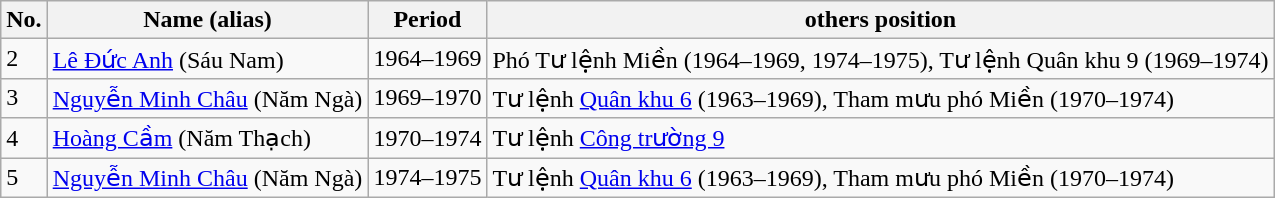<table class="wikitable">
<tr>
<th>No.</th>
<th>Name (alias)</th>
<th>Period</th>
<th>others position</th>
</tr>
<tr>
<td>2</td>
<td><a href='#'>Lê Đức Anh</a> (Sáu Nam)</td>
<td>1964–1969</td>
<td>Phó Tư lệnh Miền (1964–1969, 1974–1975), Tư lệnh Quân khu 9 (1969–1974)</td>
</tr>
<tr>
<td>3</td>
<td><a href='#'>Nguyễn Minh Châu</a> (Năm Ngà)</td>
<td>1969–1970</td>
<td>Tư lệnh <a href='#'>Quân khu 6</a> (1963–1969), Tham mưu phó Miền (1970–1974)</td>
</tr>
<tr>
<td>4</td>
<td><a href='#'>Hoàng Cầm</a> (Năm Thạch)</td>
<td>1970–1974</td>
<td>Tư lệnh <a href='#'>Công trường 9</a></td>
</tr>
<tr>
<td>5</td>
<td><a href='#'>Nguyễn Minh Châu</a> (Năm Ngà)</td>
<td>1974–1975</td>
<td>Tư lệnh <a href='#'>Quân khu 6</a> (1963–1969), Tham mưu phó Miền (1970–1974)</td>
</tr>
</table>
